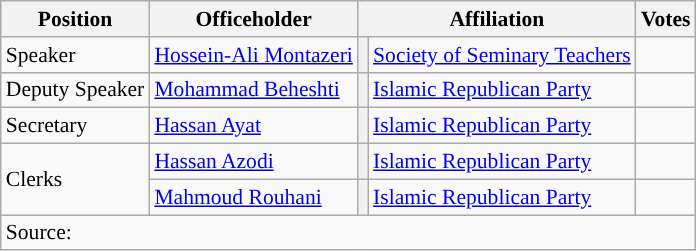<table class=wikitable style="font-size: 90%;">
<tr>
<th>Position</th>
<th>Officeholder</th>
<th colspan="2">Affiliation</th>
<th>Votes</th>
</tr>
<tr>
<td>Speaker</td>
<td><a href='#'>Hossein-Ali Montazeri</a></td>
<th style="background-color: "></th>
<td><a href='#'>Society of Seminary Teachers</a></td>
<td></td>
</tr>
<tr>
<td>Deputy Speaker</td>
<td><a href='#'>Mohammad Beheshti</a></td>
<th style="background-color: "></th>
<td><a href='#'>Islamic Republican Party</a></td>
<td></td>
</tr>
<tr>
<td>Secretary</td>
<td><a href='#'>Hassan Ayat</a></td>
<th style="background-color: "></th>
<td><a href='#'>Islamic Republican Party</a></td>
<td></td>
</tr>
<tr>
<td rowspan="2">Clerks</td>
<td><a href='#'>Hassan Azodi</a></td>
<th style="background-color: "></th>
<td><a href='#'>Islamic Republican Party</a></td>
<td></td>
</tr>
<tr>
<td><a href='#'>Mahmoud Rouhani</a></td>
<th style="background-color: "></th>
<td><a href='#'>Islamic Republican Party</a></td>
<td></td>
</tr>
<tr>
<td colspan=5>Source: </td>
</tr>
</table>
